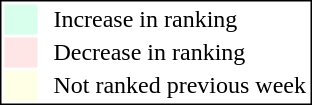<table style="border:1px solid black; float:right;">
<tr>
<td style="background:#D8FFEB; width:20px;"></td>
<td> </td>
<td>Increase in ranking</td>
</tr>
<tr>
<td style="background:#FFE6E6; width:20px;"></td>
<td> </td>
<td>Decrease in ranking</td>
</tr>
<tr>
<td style="background:#FFFFE6; width:20px;"></td>
<td> </td>
<td>Not ranked previous week</td>
</tr>
</table>
